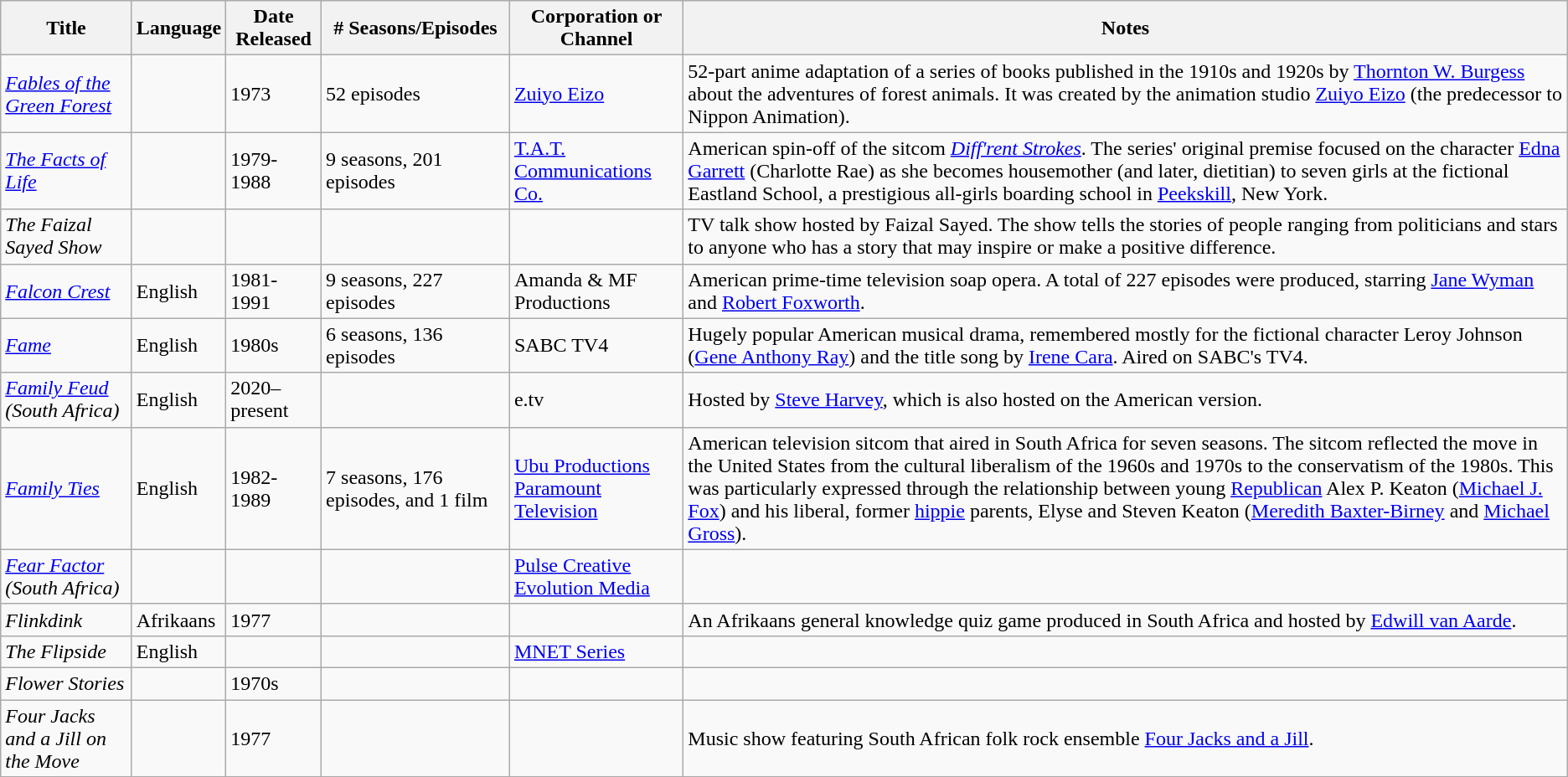<table class="wikitable sortable">
<tr>
<th>Title</th>
<th>Language</th>
<th>Date Released</th>
<th># Seasons/Episodes</th>
<th>Corporation or Channel</th>
<th>Notes</th>
</tr>
<tr>
<td><em><a href='#'>Fables of the Green Forest</a></em></td>
<td></td>
<td>1973</td>
<td>52 episodes</td>
<td><a href='#'>Zuiyo Eizo</a></td>
<td>52-part anime adaptation of a series of books published in the 1910s and 1920s by <a href='#'>Thornton W. Burgess</a> about the adventures of forest animals. It was created by the animation studio <a href='#'>Zuiyo Eizo</a> (the predecessor to Nippon Animation).</td>
</tr>
<tr>
<td><em><a href='#'>The Facts of Life</a></em></td>
<td></td>
<td>1979-1988</td>
<td>9 seasons, 201 episodes</td>
<td><a href='#'>T.A.T. Communications Co.</a></td>
<td>American spin-off of the sitcom <em><a href='#'>Diff'rent Strokes</a></em>. The series' original premise focused on the character <a href='#'>Edna Garrett</a> (Charlotte Rae) as she becomes housemother (and later, dietitian) to seven girls at the fictional Eastland School, a prestigious all-girls boarding school in <a href='#'>Peekskill</a>, New York.</td>
</tr>
<tr>
<td><em>The Faizal Sayed Show</em></td>
<td></td>
<td></td>
<td></td>
<td></td>
<td>TV talk show hosted by Faizal Sayed. The show tells the stories of people ranging from politicians and stars to anyone who has a story that may inspire or make a positive difference.</td>
</tr>
<tr>
<td><em><a href='#'>Falcon Crest</a></em></td>
<td>English</td>
<td>1981-1991</td>
<td>9 seasons, 227 episodes</td>
<td>Amanda & MF Productions</td>
<td>American prime-time television soap opera. A total of 227 episodes were produced, starring <a href='#'>Jane Wyman</a> and <a href='#'>Robert Foxworth</a>.</td>
</tr>
<tr>
<td><em><a href='#'>Fame</a></em></td>
<td>English</td>
<td>1980s</td>
<td>6 seasons, 136 episodes</td>
<td>SABC TV4</td>
<td>Hugely popular American musical drama, remembered mostly for the fictional character Leroy Johnson (<a href='#'>Gene Anthony Ray</a>) and the title song by <a href='#'>Irene Cara</a>. Aired on SABC's TV4.</td>
</tr>
<tr>
<td><a href='#'><em>Family Feud</em></a> <em>(South Africa)</em></td>
<td>English</td>
<td>2020–present</td>
<td></td>
<td>e.tv</td>
<td>Hosted by <a href='#'>Steve Harvey</a>, which is also hosted on the American version.</td>
</tr>
<tr>
<td><em><a href='#'>Family Ties</a></em></td>
<td>English</td>
<td>1982-1989</td>
<td>7 seasons, 176 episodes, and 1 film</td>
<td><a href='#'>Ubu Productions</a><br><a href='#'>Paramount Television</a></td>
<td>American television sitcom that aired in South Africa for seven seasons. The sitcom reflected the move in the United States from the cultural liberalism of the 1960s and 1970s to the conservatism of the 1980s. This was particularly expressed through the relationship between young <a href='#'>Republican</a> Alex P. Keaton (<a href='#'>Michael J. Fox</a>) and his liberal, former <a href='#'>hippie</a> parents, Elyse and Steven Keaton (<a href='#'>Meredith Baxter-Birney</a> and <a href='#'>Michael Gross</a>).</td>
</tr>
<tr>
<td><em><a href='#'>Fear Factor</a> (South Africa)</em></td>
<td></td>
<td></td>
<td></td>
<td><a href='#'>Pulse Creative</a> <a href='#'>Evolution Media</a></td>
<td></td>
</tr>
<tr>
<td><em>Flinkdink</em></td>
<td>Afrikaans</td>
<td>1977</td>
<td></td>
<td></td>
<td>An Afrikaans general knowledge quiz game produced in South Africa and hosted by <a href='#'>Edwill van Aarde</a>.</td>
</tr>
<tr>
<td><em>The Flipside</em></td>
<td>English</td>
<td></td>
<td></td>
<td><a href='#'>MNET Series</a></td>
<td></td>
</tr>
<tr>
<td><em>Flower Stories</em></td>
<td></td>
<td>1970s</td>
<td></td>
<td></td>
<td></td>
</tr>
<tr>
<td><em>Four Jacks and a Jill on the Move</em></td>
<td></td>
<td>1977</td>
<td></td>
<td></td>
<td>Music show featuring South African folk rock ensemble <a href='#'>Four Jacks and a Jill</a>.</td>
</tr>
</table>
